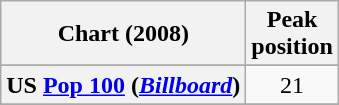<table class="wikitable sortable plainrowheaders">
<tr>
<th scope="col">Chart (2008)</th>
<th scope="col">Peak<br>position</th>
</tr>
<tr>
</tr>
<tr>
<th scope="row">US <a href='#'>Pop 100</a> (<em><a href='#'>Billboard</a></em>)</th>
<td align="center">21</td>
</tr>
<tr>
</tr>
</table>
